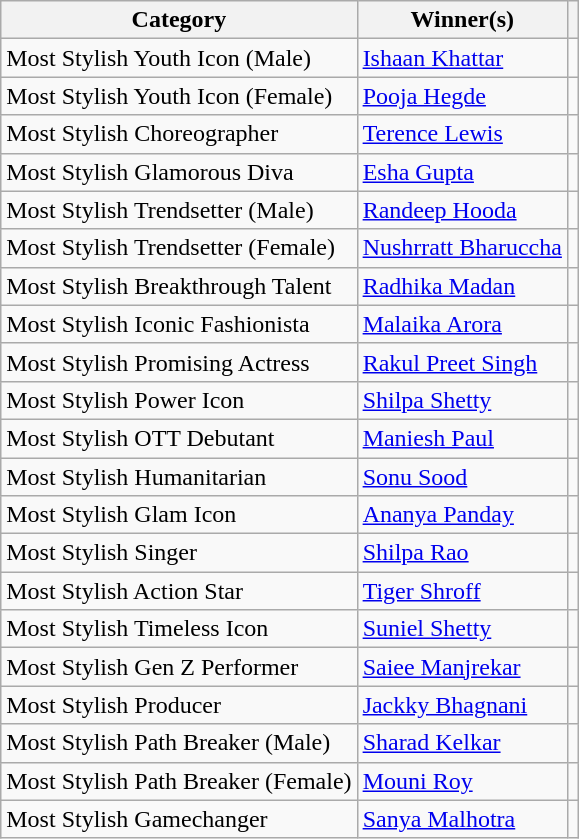<table class="wikitable">
<tr>
<th>Category</th>
<th>Winner(s)</th>
<th></th>
</tr>
<tr>
<td>Most Stylish Youth Icon (Male)</td>
<td><a href='#'>Ishaan Khattar</a></td>
<td></td>
</tr>
<tr>
<td>Most Stylish Youth Icon (Female)</td>
<td><a href='#'>Pooja Hegde</a></td>
<td></td>
</tr>
<tr>
<td>Most Stylish Choreographer</td>
<td><a href='#'>Terence Lewis</a></td>
<td></td>
</tr>
<tr>
<td>Most Stylish Glamorous Diva</td>
<td><a href='#'>Esha Gupta</a></td>
<td></td>
</tr>
<tr>
<td>Most Stylish Trendsetter (Male)</td>
<td><a href='#'>Randeep Hooda</a></td>
<td></td>
</tr>
<tr>
<td>Most Stylish Trendsetter (Female)</td>
<td><a href='#'>Nushrratt Bharuccha</a></td>
<td></td>
</tr>
<tr>
<td>Most Stylish Breakthrough Talent</td>
<td><a href='#'>Radhika Madan</a></td>
<td></td>
</tr>
<tr>
<td>Most Stylish Iconic Fashionista</td>
<td><a href='#'>Malaika Arora</a></td>
<td></td>
</tr>
<tr>
<td>Most Stylish Promising Actress</td>
<td><a href='#'>Rakul Preet Singh</a></td>
<td></td>
</tr>
<tr>
<td>Most Stylish Power Icon</td>
<td><a href='#'>Shilpa Shetty</a></td>
<td></td>
</tr>
<tr>
<td>Most Stylish OTT Debutant</td>
<td><a href='#'>Maniesh Paul</a></td>
<td></td>
</tr>
<tr>
<td>Most Stylish Humanitarian</td>
<td><a href='#'>Sonu Sood</a></td>
<td></td>
</tr>
<tr>
<td>Most Stylish Glam Icon</td>
<td><a href='#'>Ananya Panday</a></td>
<td></td>
</tr>
<tr>
<td>Most Stylish Singer</td>
<td><a href='#'>Shilpa Rao</a></td>
<td></td>
</tr>
<tr>
<td>Most Stylish Action Star</td>
<td><a href='#'>Tiger Shroff</a></td>
<td></td>
</tr>
<tr>
<td>Most Stylish Timeless Icon</td>
<td><a href='#'>Suniel Shetty</a></td>
<td></td>
</tr>
<tr>
<td>Most Stylish Gen Z Performer</td>
<td><a href='#'>Saiee Manjrekar</a></td>
<td></td>
</tr>
<tr>
<td>Most Stylish Producer</td>
<td><a href='#'>Jackky Bhagnani</a></td>
<td></td>
</tr>
<tr>
<td>Most Stylish Path Breaker (Male)</td>
<td><a href='#'>Sharad Kelkar</a></td>
<td></td>
</tr>
<tr>
<td>Most Stylish Path Breaker (Female)</td>
<td><a href='#'>Mouni Roy</a></td>
<td></td>
</tr>
<tr>
<td>Most Stylish Gamechanger</td>
<td><a href='#'>Sanya Malhotra</a></td>
<td></td>
</tr>
</table>
